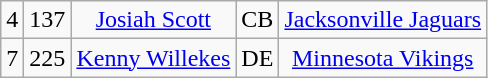<table class="wikitable" style="text-align:center">
<tr>
<td>4</td>
<td>137</td>
<td><a href='#'>Josiah Scott</a></td>
<td>CB</td>
<td><a href='#'>Jacksonville Jaguars</a></td>
</tr>
<tr>
<td>7</td>
<td>225</td>
<td><a href='#'>Kenny Willekes</a></td>
<td>DE</td>
<td><a href='#'>Minnesota Vikings</a></td>
</tr>
</table>
